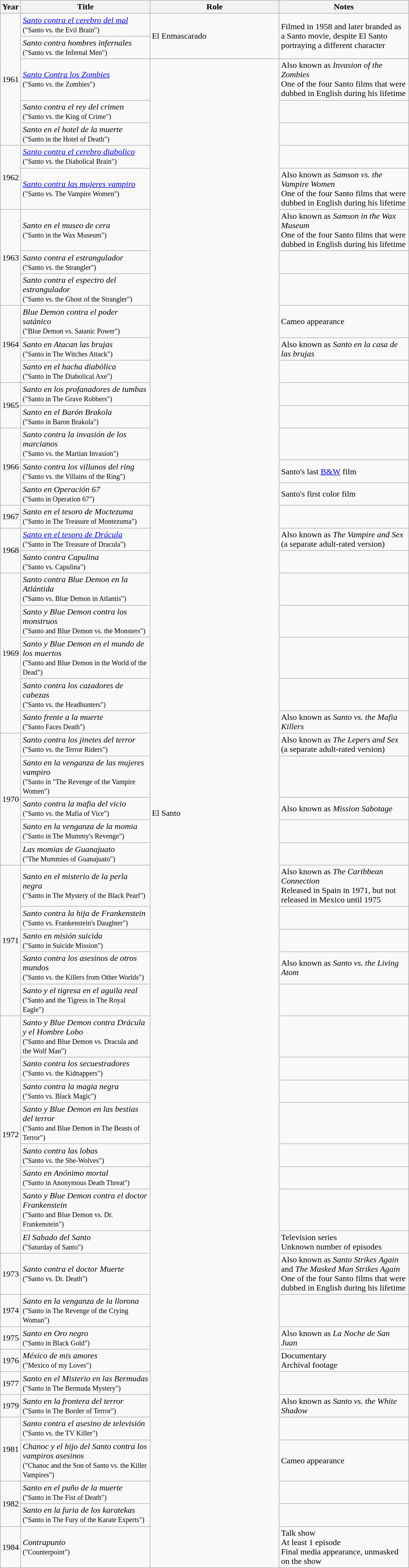<table class="wikitable plainrowheaders sortable">
<tr>
<th scope="col">Year</th>
<th scope="col" style="width: 15em;">Title</th>
<th scope="col" style="width: 15em;">Role</th>
<th scope="col" style="width: 15em;">Notes</th>
</tr>
<tr>
<td rowspan=5>1961</td>
<td><em><a href='#'>Santo contra el cerebro del mal</a></em><br><small>("Santo vs. the Evil Brain")</small></td>
<td rowspan=2>El Enmascarado</td>
<td rowspan=2>Filmed in 1958 and later branded as a Santo movie, despite El Santo portraying a different character</td>
</tr>
<tr>
<td><em>Santo contra hombres infernales</em><br><small>("Santo vs. the Infernal Men")</small></td>
</tr>
<tr>
<td><em><a href='#'>Santo Contra los Zombies</a></em><br><small>("Santo vs. the Zombies")</small></td>
<td rowspan=53>El Santo</td>
<td>Also known as <em>Invasion of the Zombies</em><br>One of the four Santo films that were dubbed in English during his lifetime</td>
</tr>
<tr>
<td><em>Santo contra el rey del crimen</em><br><small>("Santo vs. the King of Crime")</small></td>
<td></td>
</tr>
<tr>
<td><em>Santo en el hotel de la muerte</em><br><small>("Santo in the Hotel of Death")</small></td>
<td></td>
</tr>
<tr>
<td rowspan=2>1962</td>
<td><em><a href='#'>Santo contra el cerebro diabolico</a></em><br><small>("Santo vs. the Diabolical Brain")</small></td>
<td></td>
</tr>
<tr>
<td><em><a href='#'>Santo contra las mujeres vampiro</a></em><br><small>("Santo vs. The Vampire Women")</small></td>
<td>Also known as <em>Samson vs. the Vampire Women</em><br>One of the four Santo films that were dubbed in English during his lifetime</td>
</tr>
<tr>
<td rowspan=3>1963</td>
<td><em>Santo en el museo de cera</em><br><small>("Santo in the Wax Museum")</small></td>
<td>Also known as <em>Samson in the Wax Museum</em><br>One of the four Santo films that were dubbed in English during his lifetime</td>
</tr>
<tr>
<td><em>Santo contra el estrangulador</em><br><small>("Santo vs. the Strangler")</small></td>
<td></td>
</tr>
<tr>
<td><em>Santo contra el espectro del estrangulador</em><br><small>("Santo vs. the Ghost of the Strangler")</small></td>
<td></td>
</tr>
<tr>
<td rowspan=3>1964</td>
<td><em>Blue Demon contra el poder satánico</em><br><small>("Blue Demon vs. Satanic Power")</small></td>
<td>Cameo appearance</td>
</tr>
<tr>
<td><em>Santo en Atacan las brujas</em><br><small>("Santo in The Witches Attack")</small></td>
<td>Also known as <em>Santo en la casa de las brujas</em></td>
</tr>
<tr>
<td><em>Santo en el hacha diabólica</em><br><small>("Santo in The Diabolical Axe")</small></td>
<td></td>
</tr>
<tr>
<td rowspan=2>1965</td>
<td><em>Santo en los profanadores de tumbas</em><br><small>("Santo in The Grave Robbers")</small></td>
<td></td>
</tr>
<tr>
<td><em>Santo en el Barón Brakola</em><br><small>("Santo in Baron Brakola")</small></td>
<td></td>
</tr>
<tr>
<td rowspan=3>1966</td>
<td><em>Santo contra la invasión de los marcianos</em><br><small>("Santo vs. the Martian Invasion")</small></td>
<td></td>
</tr>
<tr>
<td><em>Santo contra los villanos del ring</em><br><small>("Santo vs. the Villains of the Ring")</small></td>
<td>Santo's last <a href='#'>B&W</a> film</td>
</tr>
<tr>
<td><em>Santo en Operación 67</em><br><small>("Santo in Operation 67")</small></td>
<td>Santo's first color film</td>
</tr>
<tr>
<td>1967</td>
<td><em>Santo en el tesoro de Moctezuma</em><br><small>("Santo in The Treasure of Montezuma")</small></td>
<td></td>
</tr>
<tr>
<td rowspan=2>1968</td>
<td><em><a href='#'>Santo en el tesoro de Drácula</a></em><br><small>("Santo in The Treasure of Dracula")</small></td>
<td>Also known as <em>The Vampire and Sex</em> (a separate adult-rated version)</td>
</tr>
<tr>
<td><em>Santo contra Capulina</em><br><small>("Santo vs. Capulina")</small></td>
<td></td>
</tr>
<tr>
<td rowspan=5>1969</td>
<td><em>Santo contra Blue Demon en la Atlántida</em><br><small>("Santo vs. Blue Demon in Atlantis")</small></td>
<td></td>
</tr>
<tr>
<td><em>Santo y Blue Demon contra los monstruos</em><br><small>("Santo and Blue Demon vs. the Monsters")</small></td>
<td></td>
</tr>
<tr>
<td><em>Santo y Blue Demon en el mundo de los muertos</em><br><small>("Santo and Blue Demon in the World of the Dead")</small></td>
<td></td>
</tr>
<tr>
<td><em>Santo contra los cazadores de cabezas</em><br><small>("Santo vs. the Headhunters")</small></td>
<td></td>
</tr>
<tr>
<td><em>Santo frente a la muerte</em><br><small>("Santo Faces Death")</small></td>
<td>Also known as <em>Santo vs. the Mafia Killers</em></td>
</tr>
<tr>
<td rowspan=5>1970</td>
<td><em>Santo contra los jinetes del terror</em><br><small>("Santo vs. the Terror Riders")</small></td>
<td>Also known as <em>The Lepers and Sex</em> (a separate adult-rated version)</td>
</tr>
<tr>
<td><em>Santo en la venganza de las mujeres vampiro</em><br><small>("Santo in "The Revenge of the Vampire Women")</small></td>
<td></td>
</tr>
<tr>
<td><em>Santo contra la mafia del vicio</em><br><small>("Santo vs. the Mafia of Vice")</small></td>
<td>Also known as <em>Mission Sabotage</em></td>
</tr>
<tr>
<td><em>Santo en la venganza de la momia</em><br><small>("Santo in The Mummy's Revenge")</small></td>
<td></td>
</tr>
<tr>
<td><em>Las momias de Guanajuato</em><br><small>("The Mummies of Guanajuato")</small></td>
<td></td>
</tr>
<tr>
<td rowspan=5>1971</td>
<td><em>Santo en el misterio de la perla negra</em><br><small>("Santo in The Mystery of the Black Pearl")</small></td>
<td>Also known as <em>The Caribbean Connection</em><br>Released in Spain in 1971, but not released in Mexico until 1975</td>
</tr>
<tr>
<td><em>Santo contra la hija de Frankenstein</em><br><small>("Santo vs. Frankenstein's Daughter")</small></td>
<td></td>
</tr>
<tr>
<td><em>Santo en misión suicida</em><br><small>("Santo in Suicide Mission")</small></td>
<td></td>
</tr>
<tr>
<td><em>Santo contra los asesinos de otros mundos</em><br><small>("Santo vs. the Killers from Other Worlds")</small></td>
<td>Also known as <em>Santo vs. the Living Atom</em></td>
</tr>
<tr>
<td><em>Santo y el tigresa en el aguila real</em><br><small>("Santo and the Tigress in The Royal Eagle")</small></td>
<td></td>
</tr>
<tr>
<td rowspan=8>1972</td>
<td><em>Santo y Blue Demon contra Drácula y el Hombre Lobo</em><br><small>("Santo and Blue Demon vs. Dracula and the Wolf Man")</small></td>
<td></td>
</tr>
<tr>
<td><em>Santo contra los secuestradores</em><br><small>("Santo vs. the Kidnappers")</small></td>
<td></td>
</tr>
<tr>
<td><em>Santo contra la magia negra</em><br><small>("Santo vs. Black Magic")</small></td>
<td></td>
</tr>
<tr>
<td><em>Santo y Blue Demon en las bestias del terror</em><br><small>("Santo and Blue Demon in The Beasts of Terror")</small></td>
<td></td>
</tr>
<tr>
<td><em>Santo contra las lobas</em><br><small>("Santo vs. the She-Wolves")</small></td>
<td></td>
</tr>
<tr>
<td><em>Santo en Anónimo mortal</em><br><small>("Santo in Anonymous Death Threat")</small></td>
<td></td>
</tr>
<tr>
<td><em>Santo y Blue Demon contra el doctor Frankenstein</em><br><small>("Santo and Blue Demon vs. Dr. Frankenstein")</small></td>
<td></td>
</tr>
<tr>
<td><em>El Sabado del Santo</em><br><small>("Saturday of Santo")</small></td>
<td>Television series<br>Unknown number of episodes</td>
</tr>
<tr>
<td>1973</td>
<td><em>Santo contra el doctor Muerte</em><br><small>("Santo vs. Dr. Death")</small></td>
<td>Also known as <em>Santo Strikes Again</em> and <em>The Masked Man Strikes Again</em><br>One of the four Santo films that were dubbed in English during his lifetime</td>
</tr>
<tr>
<td>1974</td>
<td><em>Santo en la venganza de la llorona</em><br><small>("Santo in The Revenge of the Crying Woman")</small></td>
<td></td>
</tr>
<tr>
<td>1975</td>
<td><em>Santo en Oro negro</em><br><small>("Santo in Black Gold")</small></td>
<td>Also known as <em>La Noche de San Juan</em></td>
</tr>
<tr>
<td>1976</td>
<td><em>México de mis amores</em><br><small>("Mexico of my Loves")</small></td>
<td>Documentary<br>Archival footage</td>
</tr>
<tr>
<td>1977</td>
<td><em>Santo en el Misterio en las Bermudas</em><br><small>("Santo in The Bermuda Mystery")</small></td>
<td></td>
</tr>
<tr>
<td>1979</td>
<td><em>Santo en la frontera del terror</em><br><small>("Santo in The Border of Terror")</small></td>
<td>Also known as <em>Santo vs. the White Shadow</em></td>
</tr>
<tr>
<td rowspan=2>1981</td>
<td><em>Santo contra el asesino de televisión</em><br><small>("Santo vs. the TV Killer")</small></td>
<td></td>
</tr>
<tr>
<td><em>Chanoc y el hijo del Santo contra los vampiros asesinos</em><br><small>("Chanoc and the Son of Santo vs. the Killer Vampires")</small></td>
<td>Cameo appearance</td>
</tr>
<tr>
<td rowspan=2>1982</td>
<td><em>Santo en el puño de la muerte</em><br><small>("Santo in The Fist of Death")</small></td>
<td></td>
</tr>
<tr>
<td><em>Santo en la furia de los karatekas</em><br><small>("Santo in The Fury of the Karate Experts")</small></td>
<td></td>
</tr>
<tr>
<td>1984</td>
<td><em>Contrapunto</em><br><small>("Counterpoint")</small></td>
<td>Talk show<br>At least 1 episode<br>Final media appearance, unmasked on the show</td>
</tr>
</table>
